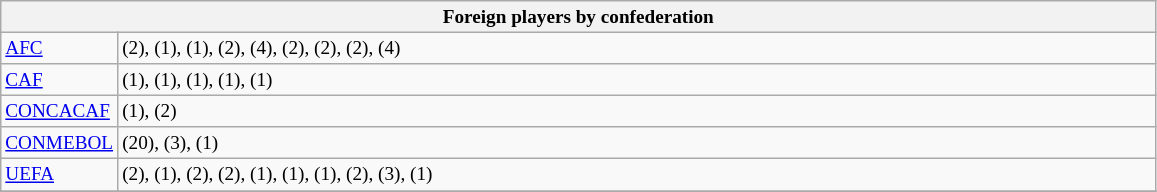<table class="wikitable" style="font-size:80%;" width=61%>
<tr>
<th colspan=2 style="width:200px;">Foreign players by confederation</th>
</tr>
<tr>
<td width=10%><a href='#'>AFC</a></td>
<td> (2),  (1),  (1),  (2),  (4),  (2),  (2),  (2),  (4)</td>
</tr>
<tr>
<td width=10%><a href='#'>CAF</a></td>
<td> (1),  (1),  (1),  (1),  (1)</td>
</tr>
<tr>
<td width=10%><a href='#'>CONCACAF</a></td>
<td> (1),  (2)</td>
</tr>
<tr>
<td width=10%><a href='#'>CONMEBOL</a></td>
<td> (20),  (3),  (1)</td>
</tr>
<tr>
<td width=10%><a href='#'>UEFA</a></td>
<td> (2),  (1),  (2),  (2),  (1),  (1),  (1),  (2),  (3),  (1)</td>
</tr>
<tr>
</tr>
</table>
